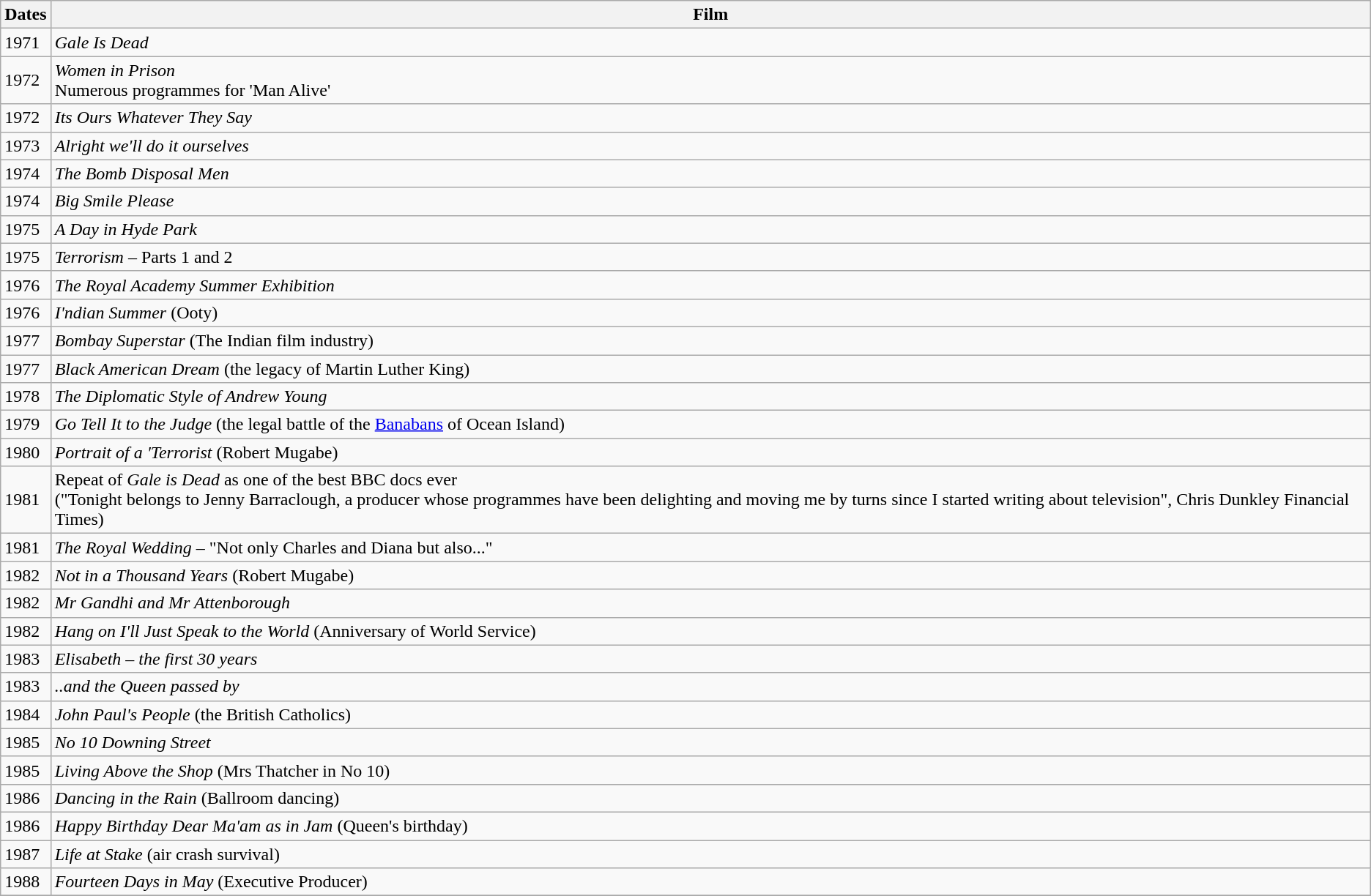<table class="wikitable">
<tr>
<th>Dates</th>
<th>Film</th>
</tr>
<tr>
<td>1971</td>
<td><em>Gale Is Dead</em></td>
</tr>
<tr>
<td>1972</td>
<td><em>Women in Prison</em><br>Numerous programmes for 'Man Alive'</td>
</tr>
<tr>
<td>1972</td>
<td><em>Its Ours Whatever They Say</em></td>
</tr>
<tr>
<td>1973</td>
<td><em>Alright we'll do it ourselves</em></td>
</tr>
<tr>
<td>1974</td>
<td><em>The Bomb Disposal Men</em></td>
</tr>
<tr>
<td>1974</td>
<td><em>Big Smile Please</em></td>
</tr>
<tr>
<td>1975</td>
<td><em>A Day in Hyde Park</em></td>
</tr>
<tr>
<td>1975</td>
<td><em>Terrorism</em> – Parts 1 and 2</td>
</tr>
<tr>
<td>1976</td>
<td><em>The Royal Academy Summer Exhibition</em></td>
</tr>
<tr>
<td>1976</td>
<td><em>I'ndian Summer</em> (Ooty)</td>
</tr>
<tr>
<td>1977</td>
<td><em>Bombay Superstar</em> (The Indian film industry)</td>
</tr>
<tr>
<td>1977</td>
<td><em>Black American Dream</em> (the legacy of Martin Luther King)</td>
</tr>
<tr>
<td>1978</td>
<td><em>The Diplomatic Style of Andrew Young</em></td>
</tr>
<tr>
<td>1979</td>
<td><em>Go Tell It to the Judge</em> (the legal battle of the <a href='#'>Banabans</a> of Ocean Island)</td>
</tr>
<tr>
<td>1980</td>
<td><em>Portrait of a 'Terrorist</em> (Robert Mugabe)</td>
</tr>
<tr>
<td>1981</td>
<td>Repeat of <em>Gale is Dead</em> as one of the best BBC docs ever <br>("Tonight belongs to Jenny Barraclough, a producer whose programmes have been delighting and moving me by turns since I started writing about television", Chris Dunkley Financial Times)</td>
</tr>
<tr>
<td>1981</td>
<td><em>The Royal Wedding</em> – "Not only Charles and Diana but also..."</td>
</tr>
<tr>
<td>1982</td>
<td><em>Not in a Thousand Years</em> (Robert Mugabe)</td>
</tr>
<tr>
<td>1982</td>
<td><em>Mr Gandhi and Mr Attenborough</em></td>
</tr>
<tr>
<td>1982</td>
<td><em>Hang on I'll Just Speak to the World</em> (Anniversary of World Service)</td>
</tr>
<tr>
<td>1983</td>
<td><em>Elisabeth – the first 30 years</em></td>
</tr>
<tr>
<td>1983</td>
<td><em>..and the Queen passed by</em></td>
</tr>
<tr>
<td>1984</td>
<td><em>John Paul's People</em> (the British Catholics)</td>
</tr>
<tr>
<td>1985</td>
<td><em>No 10 Downing Street</em></td>
</tr>
<tr>
<td>1985</td>
<td><em>Living Above the Shop</em> (Mrs Thatcher in No 10)</td>
</tr>
<tr>
<td>1986</td>
<td><em>Dancing in the Rain</em> (Ballroom dancing)</td>
</tr>
<tr>
<td>1986</td>
<td><em>Happy Birthday Dear Ma'am as in Jam</em> (Queen's birthday)</td>
</tr>
<tr>
<td>1987</td>
<td><em>Life at Stake</em> (air crash survival)</td>
</tr>
<tr>
<td>1988</td>
<td><em>Fourteen Days in May</em> (Executive Producer)</td>
</tr>
<tr>
</tr>
</table>
